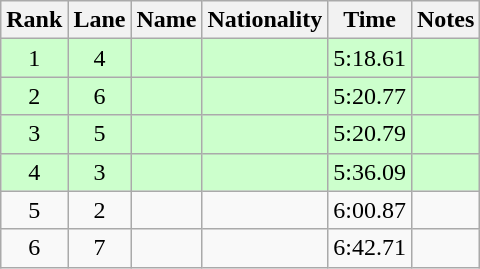<table class="wikitable sortable" style="text-align:center">
<tr>
<th>Rank</th>
<th>Lane</th>
<th>Name</th>
<th>Nationality</th>
<th>Time</th>
<th>Notes</th>
</tr>
<tr bgcolor=ccffcc>
<td>1</td>
<td>4</td>
<td align=left></td>
<td align=left></td>
<td>5:18.61</td>
<td><strong></strong></td>
</tr>
<tr bgcolor=ccffcc>
<td>2</td>
<td>6</td>
<td align=left></td>
<td align=left></td>
<td>5:20.77</td>
<td><strong></strong></td>
</tr>
<tr bgcolor=ccffcc>
<td>3</td>
<td>5</td>
<td align=left></td>
<td align=left></td>
<td>5:20.79</td>
<td><strong></strong></td>
</tr>
<tr bgcolor=ccffcc>
<td>4</td>
<td>3</td>
<td align=left></td>
<td align=left></td>
<td>5:36.09</td>
<td><strong></strong></td>
</tr>
<tr>
<td>5</td>
<td>2</td>
<td align=left></td>
<td align=left></td>
<td>6:00.87</td>
<td></td>
</tr>
<tr>
<td>6</td>
<td>7</td>
<td align=left></td>
<td align=left></td>
<td>6:42.71</td>
<td></td>
</tr>
</table>
